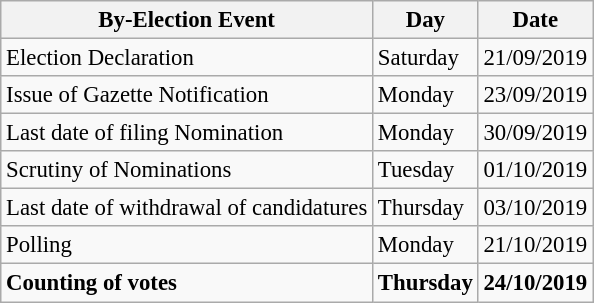<table class="wikitable" style="font-size: 95%;">
<tr>
<th scope="col">By-Election Event</th>
<th scope="col">Day</th>
<th scope="col">Date</th>
</tr>
<tr --->
<td>Election Declaration</td>
<td>Saturday</td>
<td>21/09/2019</td>
</tr>
<tr --->
<td>Issue of Gazette Notification</td>
<td>Monday</td>
<td>23/09/2019</td>
</tr>
<tr --->
<td>Last date of filing Nomination</td>
<td>Monday</td>
<td>30/09/2019</td>
</tr>
<tr --->
<td>Scrutiny of Nominations</td>
<td>Tuesday</td>
<td>01/10/2019</td>
</tr>
<tr --->
<td>Last date of withdrawal of candidatures</td>
<td>Thursday</td>
<td>03/10/2019</td>
</tr>
<tr --->
<td>Polling</td>
<td>Monday</td>
<td>21/10/2019</td>
</tr>
<tr --->
<td><strong>Counting of votes</strong></td>
<td><strong>Thursday</strong></td>
<td><strong>24/10/2019</strong></td>
</tr>
</table>
